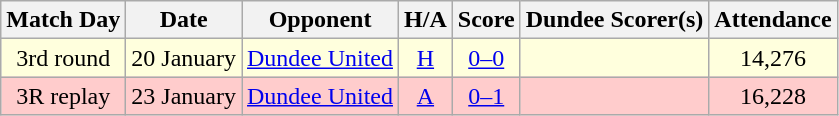<table class="wikitable" style="text-align:center">
<tr>
<th>Match Day</th>
<th>Date</th>
<th>Opponent</th>
<th>H/A</th>
<th>Score</th>
<th>Dundee Scorer(s)</th>
<th>Attendance</th>
</tr>
<tr bgcolor="#FFFFDD">
<td>3rd round</td>
<td align="left">20 January</td>
<td align="left"><a href='#'>Dundee United</a></td>
<td><a href='#'>H</a></td>
<td><a href='#'>0–0</a></td>
<td align="left"></td>
<td>14,276</td>
</tr>
<tr bgcolor="#FFCCCC">
<td>3R replay</td>
<td align="left">23 January</td>
<td align="left"><a href='#'>Dundee United</a></td>
<td><a href='#'>A</a></td>
<td><a href='#'>0–1</a></td>
<td align="left"></td>
<td>16,228</td>
</tr>
</table>
